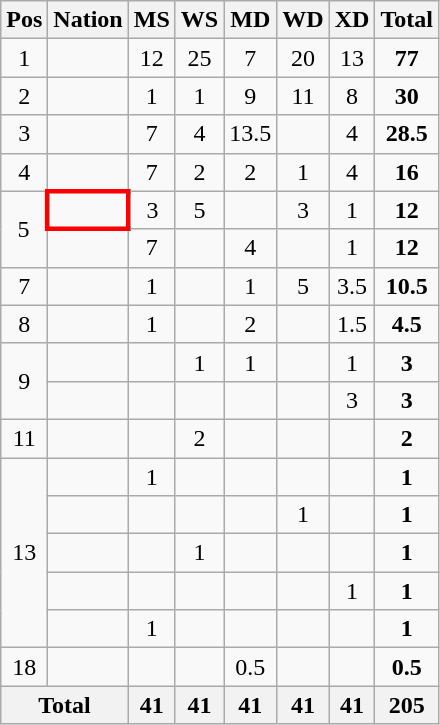<table class="wikitable" style="text-align:center">
<tr>
<th width="20">Pos</th>
<th>Nation</th>
<th width="20">MS</th>
<th width="20">WS</th>
<th width="20">MD</th>
<th width="20">WD</th>
<th width="20">XD</th>
<th>Total</th>
</tr>
<tr>
<td>1</td>
<td align=left></td>
<td>12</td>
<td>25</td>
<td>7</td>
<td>20</td>
<td>13</td>
<td><strong>77</strong></td>
</tr>
<tr>
<td>2</td>
<td align=left></td>
<td>1</td>
<td>1</td>
<td>9</td>
<td>11</td>
<td>8</td>
<td><strong>30</strong></td>
</tr>
<tr>
<td>3</td>
<td align=left></td>
<td>7</td>
<td>4</td>
<td>13.5</td>
<td></td>
<td>4</td>
<td><strong>28.5</strong></td>
</tr>
<tr>
<td>4</td>
<td align=left></td>
<td>7</td>
<td>2</td>
<td>2</td>
<td>1</td>
<td>4</td>
<td><strong>16</strong></td>
</tr>
<tr>
<td rowspan="2">5</td>
<td style="border: 3px solid red" align=left></td>
<td>3</td>
<td>5</td>
<td></td>
<td>3</td>
<td>1</td>
<td><strong>12</strong></td>
</tr>
<tr>
<td align="left"></td>
<td>7</td>
<td></td>
<td>4</td>
<td></td>
<td>1</td>
<td><strong>12</strong></td>
</tr>
<tr>
<td>7</td>
<td align=left></td>
<td>1</td>
<td></td>
<td>1</td>
<td>5</td>
<td>3.5</td>
<td><strong>10.5</strong></td>
</tr>
<tr>
<td>8</td>
<td align=left></td>
<td>1</td>
<td></td>
<td>2</td>
<td></td>
<td>1.5</td>
<td><strong>4.5</strong></td>
</tr>
<tr>
<td rowspan="2">9</td>
<td align="left"></td>
<td></td>
<td>1</td>
<td>1</td>
<td></td>
<td>1</td>
<td><strong>3</strong></td>
</tr>
<tr>
<td align=left></td>
<td></td>
<td></td>
<td></td>
<td></td>
<td>3</td>
<td><strong>3</strong></td>
</tr>
<tr>
<td>11</td>
<td align="left"></td>
<td></td>
<td>2</td>
<td></td>
<td></td>
<td></td>
<td><strong>2</strong></td>
</tr>
<tr>
<td rowspan=5>13</td>
<td align=left></td>
<td>1</td>
<td></td>
<td></td>
<td></td>
<td></td>
<td><strong>1</strong></td>
</tr>
<tr>
<td align=left></td>
<td></td>
<td></td>
<td></td>
<td>1</td>
<td></td>
<td><strong>1</strong></td>
</tr>
<tr>
<td align=left></td>
<td></td>
<td>1</td>
<td></td>
<td></td>
<td></td>
<td><strong>1</strong></td>
</tr>
<tr>
<td align=left></td>
<td></td>
<td></td>
<td></td>
<td></td>
<td>1</td>
<td><strong>1</strong></td>
</tr>
<tr>
<td align=left></td>
<td>1</td>
<td></td>
<td></td>
<td></td>
<td></td>
<td><strong>1</strong></td>
</tr>
<tr>
<td>18</td>
<td align=left></td>
<td></td>
<td></td>
<td>0.5</td>
<td></td>
<td></td>
<td><strong>0.5</strong></td>
</tr>
<tr>
<th colspan="2" align=left>Total</th>
<th>41</th>
<th>41</th>
<th>41</th>
<th>41</th>
<th>41</th>
<th>205</th>
</tr>
</table>
